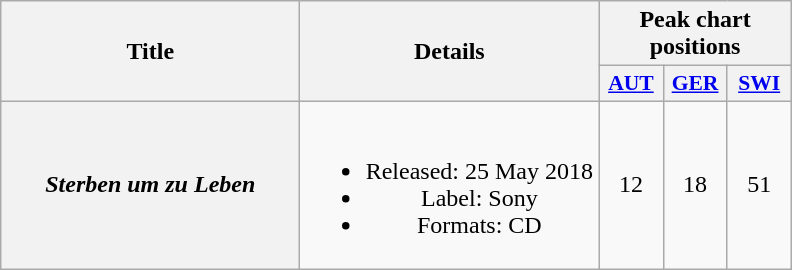<table class="wikitable plainrowheaders" style="text-align:center;">
<tr>
<th scope="col" rowspan="2" style="width:12em;">Title</th>
<th scope="col" rowspan="2" style="width:12em;">Details</th>
<th scope="col" colspan="3">Peak chart positions</th>
</tr>
<tr>
<th scope="col" style="width:2.5em;font-size:90%"><a href='#'>AUT</a><br></th>
<th scope="col" style="width:2.5em;font-size:90%"><a href='#'>GER</a><br></th>
<th scope="col" style="width:2.5em;font-size:90%"><a href='#'>SWI</a><br></th>
</tr>
<tr>
<th scope="row"><em>Sterben um zu Leben</em></th>
<td><br><ul><li>Released: 25 May 2018</li><li>Label: Sony</li><li>Formats: CD</li></ul></td>
<td>12</td>
<td>18</td>
<td>51</td>
</tr>
</table>
